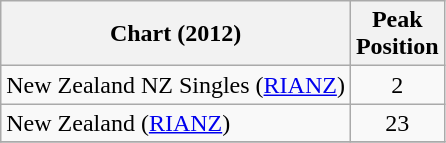<table class="wikitable">
<tr>
<th style="text-align:center;">Chart (2012)</th>
<th style="text-align:center;">Peak<br>Position</th>
</tr>
<tr>
<td align="left">New Zealand NZ Singles (<a href='#'>RIANZ</a>)</td>
<td style="text-align:center;">2</td>
</tr>
<tr>
<td align="left">New Zealand (<a href='#'>RIANZ</a>)</td>
<td style="text-align:center;">23</td>
</tr>
<tr>
</tr>
</table>
